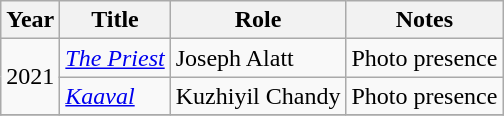<table class="wikitable sortable">
<tr>
<th>Year</th>
<th>Title</th>
<th>Role</th>
<th class="unsortable">Notes</th>
</tr>
<tr>
<td rowspan=2>2021</td>
<td><em><a href='#'>The Priest</a></em></td>
<td>Joseph Alatt</td>
<td>Photo presence</td>
</tr>
<tr>
<td><em><a href='#'>Kaaval</a></em></td>
<td>Kuzhiyil Chandy</td>
<td>Photo presence</td>
</tr>
<tr>
</tr>
</table>
